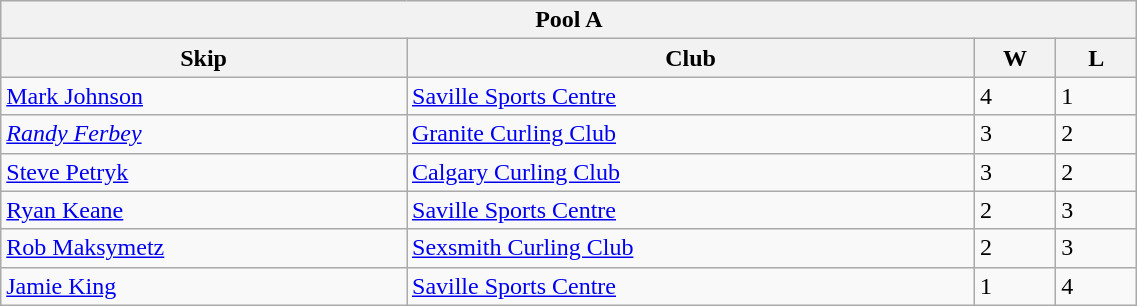<table class="wikitable" width=60%>
<tr>
<th align="center" colspan=4>Pool A</th>
</tr>
<tr>
<th width=25%>Skip</th>
<th width=35%>Club</th>
<th width=5%>W</th>
<th width=5%>L</th>
</tr>
<tr>
<td><a href='#'>Mark Johnson</a></td>
<td><a href='#'>Saville Sports Centre</a></td>
<td>4</td>
<td>1</td>
</tr>
<tr>
<td><em><a href='#'>Randy Ferbey</a></em></td>
<td><a href='#'>Granite Curling Club</a></td>
<td>3</td>
<td>2</td>
</tr>
<tr>
<td><a href='#'>Steve Petryk</a></td>
<td><a href='#'>Calgary Curling Club</a></td>
<td>3</td>
<td>2</td>
</tr>
<tr>
<td><a href='#'>Ryan Keane</a></td>
<td><a href='#'>Saville Sports Centre</a></td>
<td>2</td>
<td>3</td>
</tr>
<tr>
<td><a href='#'>Rob Maksymetz</a></td>
<td><a href='#'>Sexsmith Curling Club</a></td>
<td>2</td>
<td>3</td>
</tr>
<tr>
<td><a href='#'>Jamie King</a></td>
<td><a href='#'>Saville Sports Centre</a></td>
<td>1</td>
<td>4</td>
</tr>
</table>
